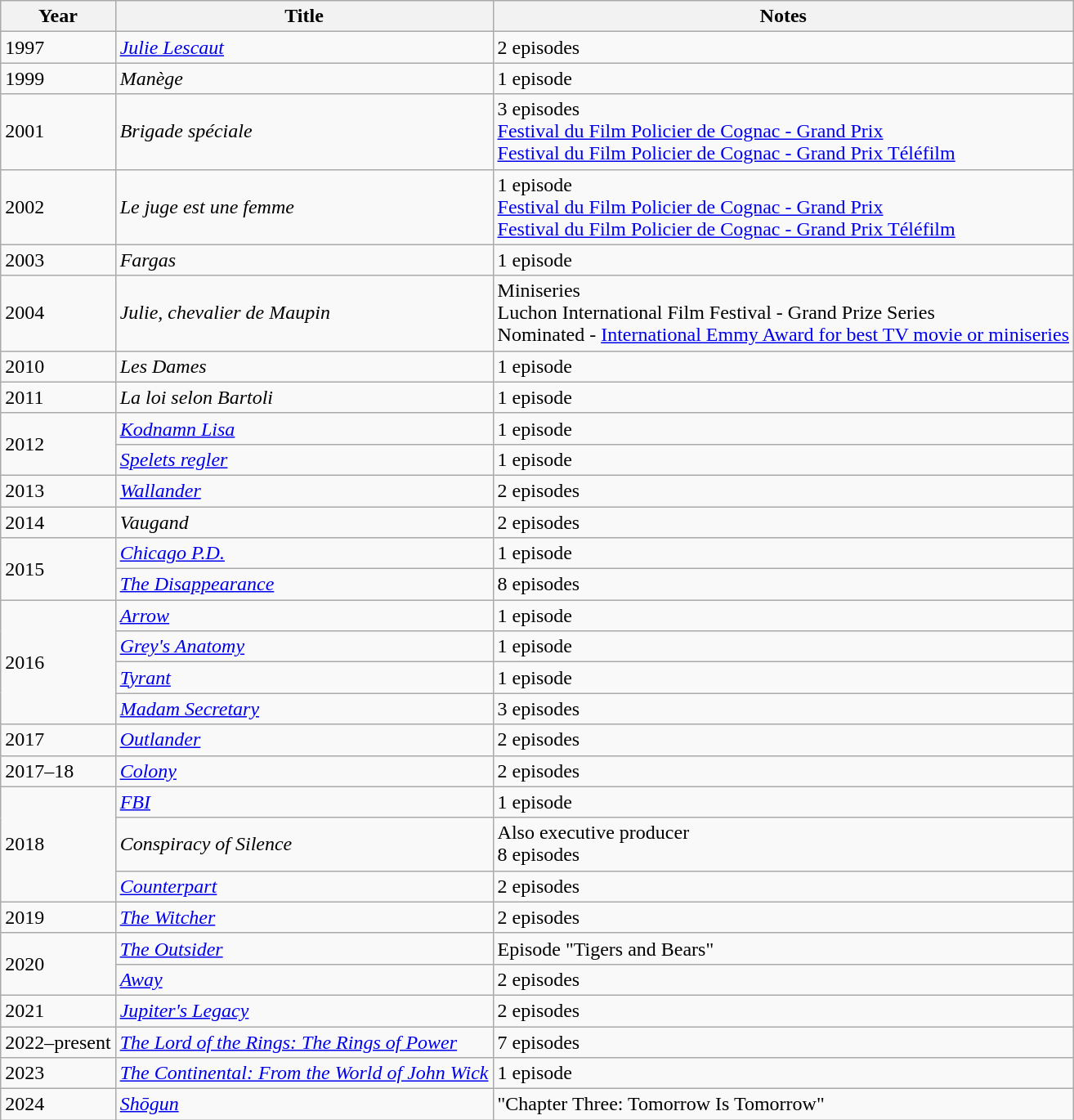<table class="wikitable">
<tr>
<th>Year</th>
<th>Title</th>
<th>Notes</th>
</tr>
<tr>
<td rowspan=1>1997</td>
<td><em><a href='#'>Julie Lescaut</a></em></td>
<td>2 episodes</td>
</tr>
<tr>
<td>1999</td>
<td><em>Manège</em></td>
<td>1 episode</td>
</tr>
<tr>
<td>2001</td>
<td><em>Brigade spéciale</em></td>
<td>3 episodes<br><a href='#'>Festival du Film Policier de Cognac - Grand Prix</a><br><a href='#'>Festival du Film Policier de Cognac - Grand Prix Téléfilm</a></td>
</tr>
<tr>
<td>2002</td>
<td><em>Le juge est une femme</em></td>
<td>1 episode<br><a href='#'>Festival du Film Policier de Cognac - Grand Prix</a><br><a href='#'>Festival du Film Policier de Cognac - Grand Prix Téléfilm</a></td>
</tr>
<tr>
<td>2003</td>
<td><em>Fargas</em></td>
<td>1 episode</td>
</tr>
<tr>
<td rowspan=1>2004</td>
<td><em>Julie, chevalier de Maupin</em></td>
<td>Miniseries<br>Luchon International Film Festival - Grand Prize Series<br>Nominated - <a href='#'>International Emmy Award for best TV movie or miniseries</a></td>
</tr>
<tr>
<td>2010</td>
<td><em>Les Dames</em></td>
<td>1 episode</td>
</tr>
<tr>
<td>2011</td>
<td><em>La loi selon Bartoli</em></td>
<td>1 episode</td>
</tr>
<tr>
<td rowspan=2>2012</td>
<td><em><a href='#'>Kodnamn Lisa</a></em></td>
<td>1 episode</td>
</tr>
<tr>
<td><em><a href='#'>Spelets regler</a></em></td>
<td>1 episode</td>
</tr>
<tr>
<td>2013</td>
<td><em><a href='#'>Wallander</a></em></td>
<td>2 episodes</td>
</tr>
<tr>
<td>2014</td>
<td><em>Vaugand</em></td>
<td>2 episodes</td>
</tr>
<tr>
<td rowspan=2>2015</td>
<td><em><a href='#'>Chicago P.D.</a></em></td>
<td>1 episode</td>
</tr>
<tr>
<td><em><a href='#'>The Disappearance</a></em></td>
<td>8 episodes</td>
</tr>
<tr>
<td rowspan=4>2016</td>
<td><em><a href='#'>Arrow</a></em></td>
<td>1 episode</td>
</tr>
<tr>
<td><em><a href='#'>Grey's Anatomy</a></em></td>
<td>1 episode</td>
</tr>
<tr>
<td><em><a href='#'>Tyrant</a></em></td>
<td>1 episode</td>
</tr>
<tr>
<td><em><a href='#'>Madam Secretary</a></em></td>
<td>3 episodes</td>
</tr>
<tr>
<td>2017</td>
<td><em><a href='#'>Outlander</a></em></td>
<td>2 episodes</td>
</tr>
<tr>
<td>2017–18</td>
<td><em><a href='#'>Colony</a></em></td>
<td>2 episodes</td>
</tr>
<tr>
<td rowspan=3>2018</td>
<td><em><a href='#'>FBI</a></em></td>
<td>1 episode</td>
</tr>
<tr>
<td><em>Conspiracy of Silence</em></td>
<td>Also executive producer<br>8 episodes</td>
</tr>
<tr>
<td><em><a href='#'>Counterpart</a></em></td>
<td>2 episodes</td>
</tr>
<tr>
<td rowspan=1>2019</td>
<td><em><a href='#'>The Witcher</a></em></td>
<td>2 episodes</td>
</tr>
<tr>
<td rowspan=2>2020</td>
<td><em><a href='#'>The Outsider</a></em></td>
<td>Episode "Tigers and Bears"</td>
</tr>
<tr>
<td><em><a href='#'>Away</a></em></td>
<td>2 episodes</td>
</tr>
<tr>
<td>2021</td>
<td><em><a href='#'>Jupiter's Legacy</a></em></td>
<td>2 episodes</td>
</tr>
<tr>
<td>2022–present</td>
<td><em><a href='#'>The Lord of the Rings: The Rings of Power</a></em></td>
<td>7 episodes</td>
</tr>
<tr>
<td>2023</td>
<td><em><a href='#'>The Continental: From the World of John Wick</a></em></td>
<td>1 episode</td>
</tr>
<tr>
<td>2024</td>
<td><em><a href='#'>Shōgun</a></em></td>
<td>"Chapter Three: Tomorrow Is Tomorrow"</td>
</tr>
</table>
